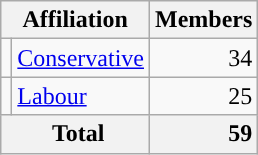<table class="wikitable">
<tr>
<th colspan="2">Affiliation</th>
<th>Members</th>
</tr>
<tr>
<td style="color:inherit;background:"></td>
<td><a href='#'>Conservative</a></td>
<td style="text-align:right;">34</td>
</tr>
<tr>
<td style="color:inherit;background:"></td>
<td><a href='#'>Labour</a></td>
<td style="text-align:right;">25</td>
</tr>
<tr>
<th colspan="2"> Total</th>
<th style="text-align:right;">59</th>
</tr>
</table>
